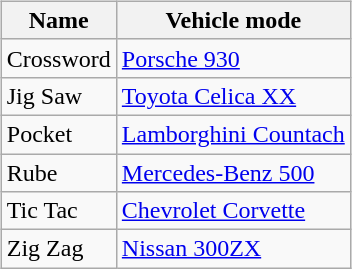<table>
<tr>
<td><br><table class="wikitable">
<tr>
<th>Name</th>
<th>Vehicle mode</th>
</tr>
<tr>
<td>Crossword</td>
<td><a href='#'>Porsche 930</a></td>
</tr>
<tr>
<td>Jig Saw</td>
<td><a href='#'>Toyota Celica XX</a></td>
</tr>
<tr>
<td>Pocket</td>
<td><a href='#'>Lamborghini Countach</a></td>
</tr>
<tr>
<td>Rube</td>
<td><a href='#'>Mercedes-Benz 500</a></td>
</tr>
<tr>
<td>Tic Tac</td>
<td><a href='#'>Chevrolet Corvette</a></td>
</tr>
<tr>
<td>Zig Zag</td>
<td><a href='#'>Nissan 300ZX</a></td>
</tr>
</table>
</td>
</tr>
</table>
